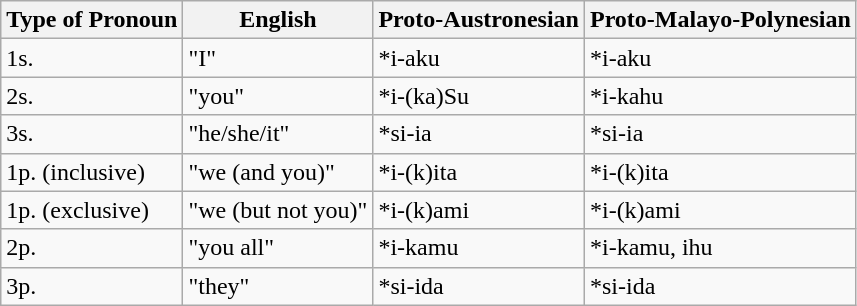<table class="wikitable">
<tr>
<th c=01>Type of Pronoun</th>
<th c=02>English</th>
<th c=03>Proto-Austronesian</th>
<th c=04>Proto-Malayo-Polynesian</th>
</tr>
<tr>
<td c=01>1s.</td>
<td c=02>"I"</td>
<td c=03>*i-aku</td>
<td c=04>*i-aku</td>
</tr>
<tr>
<td c=01>2s.</td>
<td c=02>"you"</td>
<td c=03>*i-(ka)Su</td>
<td c=04>*i-kahu</td>
</tr>
<tr>
<td c=01>3s.</td>
<td c=02>"he/she/it"</td>
<td c=03>*si-ia</td>
<td c=04>*si-ia</td>
</tr>
<tr>
<td c=01>1p. (inclusive)</td>
<td c=02>"we (and you)"</td>
<td c=03>*i-(k)ita</td>
<td c=04>*i-(k)ita</td>
</tr>
<tr>
<td c=01>1p. (exclusive)</td>
<td c=02>"we (but not you)"</td>
<td c=03>*i-(k)ami</td>
<td c=04>*i-(k)ami</td>
</tr>
<tr>
<td c=01>2p.</td>
<td c=02>"you all"</td>
<td c=03>*i-kamu</td>
<td c=04>*i-kamu, ihu</td>
</tr>
<tr>
<td c=01>3p.</td>
<td c=02>"they"</td>
<td c=03>*si-ida</td>
<td c=04>*si-ida</td>
</tr>
</table>
